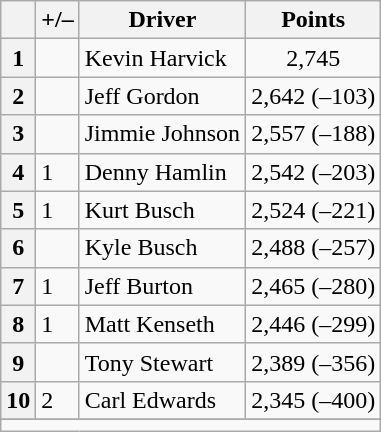<table class="wikitable">
<tr>
<th scope="col"></th>
<th scope="col">+/–</th>
<th scope="col">Driver</th>
<th scope="col">Points</th>
</tr>
<tr>
<th scope="row"><strong>1</strong></th>
<td align="left"></td>
<td>Kevin Harvick</td>
<td style="text-align:center;">2,745</td>
</tr>
<tr>
<th scope="row"><strong>2</strong></th>
<td align="left"></td>
<td>Jeff Gordon</td>
<td style="text-align:center;">2,642 (–103)</td>
</tr>
<tr>
<th scope="row"><strong>3</strong></th>
<td align="left"></td>
<td>Jimmie Johnson</td>
<td style="text-align:center;">2,557 (–188)</td>
</tr>
<tr>
<th scope="row"><strong>4</strong></th>
<td align="left"> 1</td>
<td>Denny Hamlin</td>
<td style="text-align:center;">2,542 (–203)</td>
</tr>
<tr>
<th scope="row"><strong>5</strong></th>
<td align="left"> 1</td>
<td>Kurt Busch</td>
<td style="text-align:center;">2,524 (–221)</td>
</tr>
<tr>
<th scope="row"><strong>6</strong></th>
<td align="left"></td>
<td>Kyle Busch</td>
<td style="text-align:center;">2,488 (–257)</td>
</tr>
<tr>
<th scope="row"><strong>7</strong></th>
<td align="left"> 1</td>
<td>Jeff Burton</td>
<td style="text-align:center;">2,465 (–280)</td>
</tr>
<tr>
<th scope="row"><strong>8</strong></th>
<td align="left"> 1</td>
<td>Matt Kenseth</td>
<td style="text-align:center;">2,446 (–299)</td>
</tr>
<tr>
<th scope="row"><strong>9</strong></th>
<td align="left"></td>
<td>Tony Stewart</td>
<td style="text-align:center;">2,389 (–356)</td>
</tr>
<tr>
<th scope="row"><strong>10</strong></th>
<td align="left"> 2</td>
<td>Carl Edwards</td>
<td style="text-align:center;">2,345 (–400)</td>
</tr>
<tr>
</tr>
<tr class="sortbottom">
<td colspan="9"></td>
</tr>
</table>
